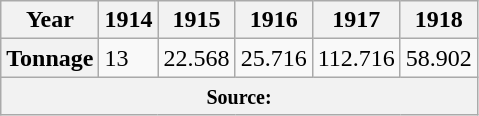<table class="wikitable" align="left" style="margin:0 1em 0.5em 0;">
<tr>
<th>Year</th>
<th>1914</th>
<th>1915</th>
<th>1916</th>
<th>1917</th>
<th>1918</th>
</tr>
<tr>
<th>Tonnage</th>
<td>13</td>
<td>22.568</td>
<td>25.716</td>
<td>112.716</td>
<td>58.902</td>
</tr>
<tr>
<th colspan="6"><small>Source:</small></th>
</tr>
</table>
